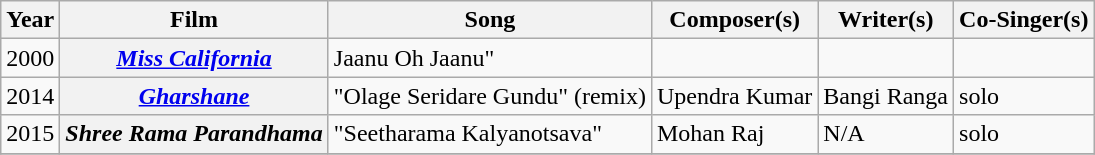<table class="wikitable">
<tr>
<th>Year</th>
<th>Film</th>
<th>Song</th>
<th>Composer(s)</th>
<th>Writer(s)</th>
<th>Co-Singer(s)</th>
</tr>
<tr>
<td>2000</td>
<th><em><a href='#'>Miss California</a></em></th>
<td>Jaanu Oh Jaanu"</td>
<td></td>
<td></td>
<td></td>
</tr>
<tr>
<td>2014</td>
<th Rowspan=1><em><a href='#'>Gharshane</a></em></th>
<td>"Olage Seridare Gundu" (remix)</td>
<td>Upendra Kumar</td>
<td>Bangi Ranga</td>
<td>solo</td>
</tr>
<tr>
<td>2015</td>
<th><em>Shree Rama Parandhama</em></th>
<td>"Seetharama Kalyanotsava"</td>
<td>Mohan Raj</td>
<td>N/A</td>
<td>solo</td>
</tr>
<tr>
</tr>
</table>
